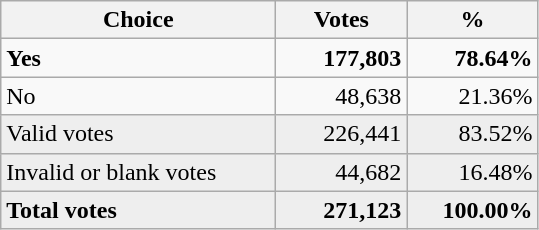<table class="wikitable">
<tr>
<th style=width:11em>Choice</th>
<th style=width:5em>Votes</th>
<th style=width:5em>%</th>
</tr>
<tr>
<td> <strong>Yes</strong></td>
<td style="text-align: right;"><strong>177,803</strong></td>
<td style="text-align: right;"><strong>78.64%</strong></td>
</tr>
<tr>
<td> No</td>
<td style="text-align: right;">48,638</td>
<td style="text-align: right;">21.36%</td>
</tr>
<tr style="background-color:#eeeeee" |>
<td>Valid votes</td>
<td style="text-align: right;">226,441</td>
<td style="text-align: right;">83.52%</td>
</tr>
<tr style="background-color:#eeeeee" |>
<td>Invalid or blank votes</td>
<td style="text-align: right;">44,682</td>
<td style="text-align: right;">16.48%</td>
</tr>
<tr style="background-color:#eeeeee" |>
<td><strong>Total votes </strong></td>
<td style="text-align: right;"><strong>271,123</strong></td>
<td style="text-align: right;"><strong>100.00%</strong></td>
</tr>
</table>
